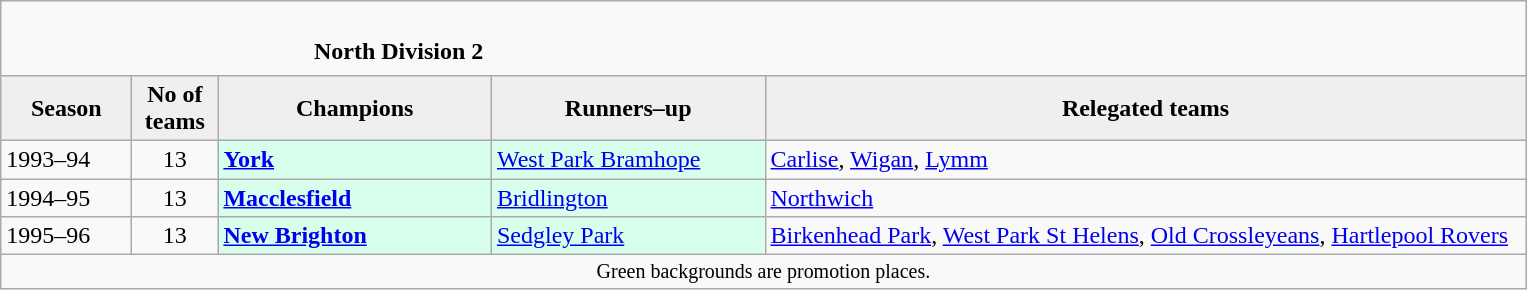<table class="wikitable" style="text-align: left;">
<tr>
<td colspan="11" cellpadding="0" cellspacing="0"><br><table border="0" style="width:100%;" cellpadding="0" cellspacing="0">
<tr>
<td style="width:20%; border:0;"></td>
<td style="border:0;"><strong>North Division 2</strong></td>
<td style="width:20%; border:0;"></td>
</tr>
</table>
</td>
</tr>
<tr>
<th style="background:#efefef; width:80px;">Season</th>
<th style="background:#efefef; width:50px;">No of teams</th>
<th style="background:#efefef; width:175px;">Champions</th>
<th style="background:#efefef; width:175px;">Runners–up</th>
<th style="background:#efefef; width:500px;">Relegated teams</th>
</tr>
<tr align=left>
<td>1993–94</td>
<td style="text-align: center;">13</td>
<td style="background:#d8ffeb;"><strong><a href='#'>York</a></strong></td>
<td style="background:#d8ffeb;"><a href='#'>West Park Bramhope</a></td>
<td><a href='#'>Carlise</a>, <a href='#'>Wigan</a>, <a href='#'>Lymm</a></td>
</tr>
<tr>
<td>1994–95</td>
<td style="text-align: center;">13</td>
<td style="background:#d8ffeb;"><strong><a href='#'>Macclesfield</a></strong></td>
<td style="background:#d8ffeb;"><a href='#'>Bridlington</a></td>
<td><a href='#'>Northwich</a></td>
</tr>
<tr>
<td>1995–96</td>
<td style="text-align: center;">13</td>
<td style="background:#d8ffeb;"><strong><a href='#'>New Brighton</a></strong></td>
<td style="background:#d8ffeb;"><a href='#'>Sedgley Park</a></td>
<td><a href='#'>Birkenhead Park</a>, <a href='#'>West Park St Helens</a>, <a href='#'>Old Crossleyeans</a>, <a href='#'>Hartlepool Rovers</a></td>
</tr>
<tr>
<td colspan="15"  style="border:0; font-size:smaller; text-align:center;">Green backgrounds are promotion places.</td>
</tr>
</table>
